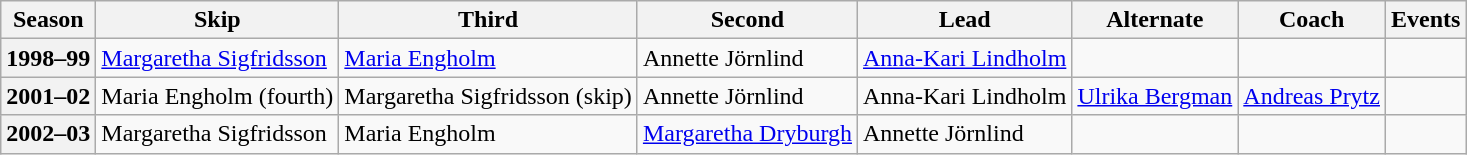<table class="wikitable">
<tr>
<th scope="col">Season</th>
<th scope="col">Skip</th>
<th scope="col">Third</th>
<th scope="col">Second</th>
<th scope="col">Lead</th>
<th scope="col">Alternate</th>
<th scope="col">Coach</th>
<th scope="col">Events</th>
</tr>
<tr>
<th scope="row">1998–99</th>
<td><a href='#'>Margaretha Sigfridsson</a></td>
<td><a href='#'>Maria Engholm</a></td>
<td>Annette Jörnlind</td>
<td><a href='#'>Anna-Kari Lindholm</a></td>
<td></td>
<td></td>
<td></td>
</tr>
<tr>
<th scope="row">2001–02</th>
<td>Maria Engholm (fourth)</td>
<td>Margaretha Sigfridsson (skip)</td>
<td>Annette Jörnlind</td>
<td>Anna-Kari Lindholm</td>
<td><a href='#'>Ulrika Bergman</a></td>
<td><a href='#'>Andreas Prytz</a></td>
<td> </td>
</tr>
<tr>
<th scope="row">2002–03</th>
<td>Margaretha Sigfridsson</td>
<td>Maria Engholm</td>
<td><a href='#'>Margaretha Dryburgh</a></td>
<td>Annette Jörnlind</td>
<td></td>
<td></td>
<td></td>
</tr>
</table>
